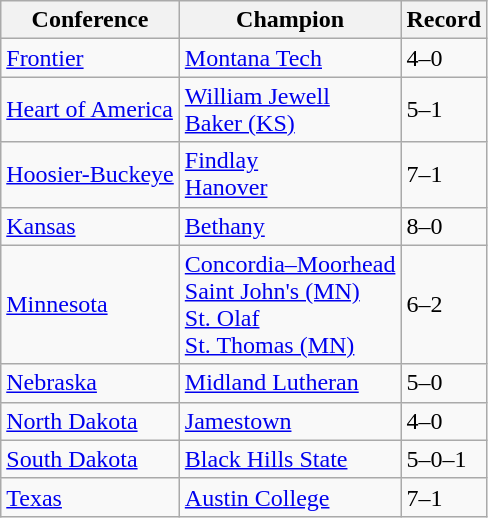<table class="wikitable">
<tr>
<th>Conference</th>
<th>Champion</th>
<th>Record</th>
</tr>
<tr>
<td><a href='#'>Frontier</a></td>
<td><a href='#'>Montana Tech</a></td>
<td>4–0</td>
</tr>
<tr>
<td><a href='#'>Heart of America</a></td>
<td><a href='#'>William Jewell</a><br><a href='#'>Baker (KS)</a></td>
<td>5–1</td>
</tr>
<tr>
<td><a href='#'>Hoosier-Buckeye</a></td>
<td><a href='#'>Findlay</a><br><a href='#'>Hanover</a></td>
<td>7–1</td>
</tr>
<tr>
<td><a href='#'>Kansas</a></td>
<td><a href='#'>Bethany</a></td>
<td>8–0</td>
</tr>
<tr>
<td><a href='#'>Minnesota</a></td>
<td><a href='#'>Concordia–Moorhead</a><br><a href='#'>Saint John's (MN)</a><br><a href='#'>St. Olaf</a><br><a href='#'>St. Thomas (MN)</a></td>
<td>6–2</td>
</tr>
<tr>
<td><a href='#'>Nebraska</a></td>
<td><a href='#'>Midland Lutheran</a></td>
<td>5–0</td>
</tr>
<tr>
<td><a href='#'>North Dakota</a></td>
<td><a href='#'>Jamestown</a></td>
<td>4–0</td>
</tr>
<tr>
<td><a href='#'>South Dakota</a></td>
<td><a href='#'>Black Hills State</a></td>
<td>5–0–1</td>
</tr>
<tr>
<td><a href='#'>Texas</a></td>
<td><a href='#'>Austin College</a></td>
<td>7–1</td>
</tr>
</table>
